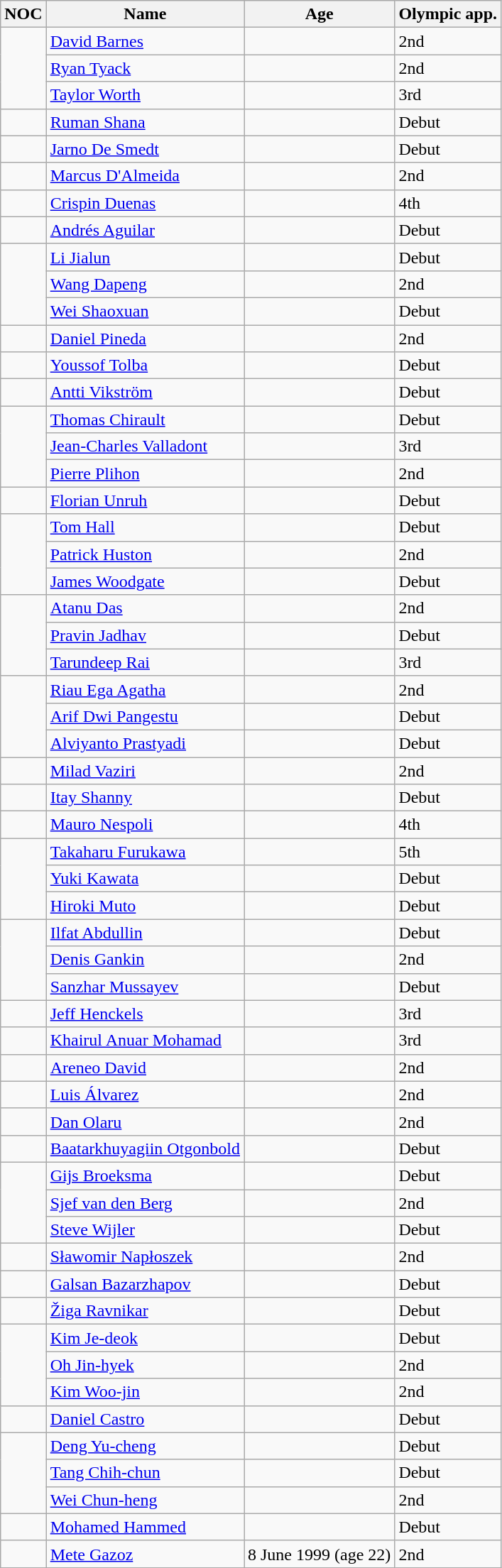<table class="wikitable sortable">
<tr>
<th>NOC</th>
<th>Name</th>
<th>Age</th>
<th>Olympic app.</th>
</tr>
<tr>
<td rowspan="3"></td>
<td><a href='#'>David Barnes</a></td>
<td></td>
<td>2nd</td>
</tr>
<tr>
<td><a href='#'>Ryan Tyack</a></td>
<td></td>
<td>2nd</td>
</tr>
<tr>
<td><a href='#'>Taylor Worth</a></td>
<td></td>
<td>3rd</td>
</tr>
<tr>
<td></td>
<td><a href='#'>Ruman Shana</a></td>
<td></td>
<td>Debut</td>
</tr>
<tr>
<td></td>
<td><a href='#'>Jarno De Smedt</a></td>
<td></td>
<td>Debut</td>
</tr>
<tr>
<td></td>
<td><a href='#'>Marcus D'Almeida</a></td>
<td></td>
<td>2nd</td>
</tr>
<tr>
<td></td>
<td><a href='#'>Crispin Duenas</a></td>
<td></td>
<td>4th</td>
</tr>
<tr>
<td></td>
<td><a href='#'>Andrés Aguilar</a></td>
<td></td>
<td>Debut</td>
</tr>
<tr>
<td rowspan="3"></td>
<td><a href='#'>Li Jialun</a></td>
<td></td>
<td>Debut</td>
</tr>
<tr>
<td><a href='#'>Wang Dapeng</a></td>
<td></td>
<td>2nd</td>
</tr>
<tr>
<td><a href='#'>Wei Shaoxuan</a></td>
<td></td>
<td>Debut</td>
</tr>
<tr>
<td></td>
<td><a href='#'>Daniel Pineda</a></td>
<td></td>
<td>2nd</td>
</tr>
<tr>
<td></td>
<td><a href='#'>Youssof Tolba</a></td>
<td></td>
<td>Debut</td>
</tr>
<tr>
<td></td>
<td><a href='#'>Antti Vikström</a></td>
<td></td>
<td>Debut</td>
</tr>
<tr>
<td rowspan="3"></td>
<td><a href='#'>Thomas Chirault</a></td>
<td></td>
<td>Debut</td>
</tr>
<tr>
<td><a href='#'>Jean-Charles Valladont</a></td>
<td></td>
<td>3rd</td>
</tr>
<tr>
<td><a href='#'>Pierre Plihon</a></td>
<td></td>
<td>2nd</td>
</tr>
<tr>
<td></td>
<td><a href='#'>Florian Unruh</a></td>
<td></td>
<td>Debut</td>
</tr>
<tr>
<td rowspan="3"></td>
<td><a href='#'>Tom Hall</a></td>
<td></td>
<td>Debut</td>
</tr>
<tr>
<td><a href='#'>Patrick Huston</a></td>
<td></td>
<td>2nd</td>
</tr>
<tr>
<td><a href='#'>James Woodgate</a></td>
<td></td>
<td>Debut</td>
</tr>
<tr>
<td rowspan="3"></td>
<td><a href='#'>Atanu Das</a></td>
<td></td>
<td>2nd</td>
</tr>
<tr>
<td><a href='#'>Pravin Jadhav</a></td>
<td></td>
<td>Debut</td>
</tr>
<tr>
<td><a href='#'>Tarundeep Rai</a></td>
<td></td>
<td>3rd</td>
</tr>
<tr>
<td rowspan="3"></td>
<td><a href='#'>Riau Ega Agatha</a></td>
<td></td>
<td>2nd</td>
</tr>
<tr>
<td><a href='#'>Arif Dwi Pangestu</a></td>
<td></td>
<td>Debut</td>
</tr>
<tr>
<td><a href='#'>Alviyanto Prastyadi</a></td>
<td></td>
<td>Debut</td>
</tr>
<tr>
<td></td>
<td><a href='#'>Milad Vaziri</a></td>
<td></td>
<td>2nd</td>
</tr>
<tr>
<td></td>
<td><a href='#'>Itay Shanny</a></td>
<td></td>
<td>Debut</td>
</tr>
<tr>
<td></td>
<td><a href='#'>Mauro Nespoli</a></td>
<td></td>
<td>4th</td>
</tr>
<tr>
<td rowspan="3"></td>
<td><a href='#'>Takaharu Furukawa</a></td>
<td></td>
<td>5th</td>
</tr>
<tr>
<td><a href='#'>Yuki Kawata</a></td>
<td></td>
<td>Debut</td>
</tr>
<tr>
<td><a href='#'>Hiroki Muto</a></td>
<td></td>
<td>Debut</td>
</tr>
<tr>
<td rowspan="3"></td>
<td><a href='#'>Ilfat Abdullin</a></td>
<td></td>
<td>Debut</td>
</tr>
<tr>
<td><a href='#'>Denis Gankin</a></td>
<td></td>
<td>2nd</td>
</tr>
<tr>
<td><a href='#'>Sanzhar Mussayev</a></td>
<td></td>
<td>Debut</td>
</tr>
<tr>
<td></td>
<td><a href='#'>Jeff Henckels</a></td>
<td></td>
<td>3rd</td>
</tr>
<tr>
<td></td>
<td><a href='#'>Khairul Anuar Mohamad</a></td>
<td></td>
<td>3rd</td>
</tr>
<tr>
<td></td>
<td><a href='#'>Areneo David</a></td>
<td></td>
<td>2nd</td>
</tr>
<tr>
<td></td>
<td><a href='#'>Luis Álvarez</a></td>
<td></td>
<td>2nd</td>
</tr>
<tr>
<td></td>
<td><a href='#'>Dan Olaru</a></td>
<td></td>
<td>2nd</td>
</tr>
<tr>
<td></td>
<td><a href='#'>Baatarkhuyagiin Otgonbold</a></td>
<td></td>
<td>Debut</td>
</tr>
<tr>
<td rowspan="3"></td>
<td><a href='#'>Gijs Broeksma</a></td>
<td></td>
<td>Debut</td>
</tr>
<tr>
<td><a href='#'>Sjef van den Berg</a></td>
<td></td>
<td>2nd</td>
</tr>
<tr>
<td><a href='#'>Steve Wijler</a></td>
<td></td>
<td>Debut</td>
</tr>
<tr>
<td></td>
<td><a href='#'>Sławomir Napłoszek</a></td>
<td></td>
<td>2nd</td>
</tr>
<tr>
<td></td>
<td><a href='#'>Galsan Bazarzhapov</a></td>
<td></td>
<td>Debut</td>
</tr>
<tr>
<td></td>
<td><a href='#'>Žiga Ravnikar</a></td>
<td></td>
<td>Debut</td>
</tr>
<tr>
<td rowspan="3"></td>
<td><a href='#'>Kim Je-deok</a></td>
<td></td>
<td>Debut</td>
</tr>
<tr>
<td><a href='#'>Oh Jin-hyek</a></td>
<td></td>
<td>2nd</td>
</tr>
<tr>
<td><a href='#'>Kim Woo-jin</a></td>
<td></td>
<td>2nd</td>
</tr>
<tr>
<td></td>
<td><a href='#'>Daniel Castro</a></td>
<td></td>
<td>Debut</td>
</tr>
<tr>
<td rowspan="3"></td>
<td><a href='#'>Deng Yu-cheng</a></td>
<td></td>
<td>Debut</td>
</tr>
<tr>
<td><a href='#'>Tang Chih-chun</a></td>
<td></td>
<td>Debut</td>
</tr>
<tr>
<td><a href='#'>Wei Chun-heng</a></td>
<td></td>
<td>2nd</td>
</tr>
<tr>
<td></td>
<td><a href='#'>Mohamed Hammed</a></td>
<td></td>
<td>Debut</td>
</tr>
<tr>
<td></td>
<td><a href='#'>Mete Gazoz</a></td>
<td>8 June 1999 (age 22)</td>
<td>2nd</td>
</tr>
</table>
